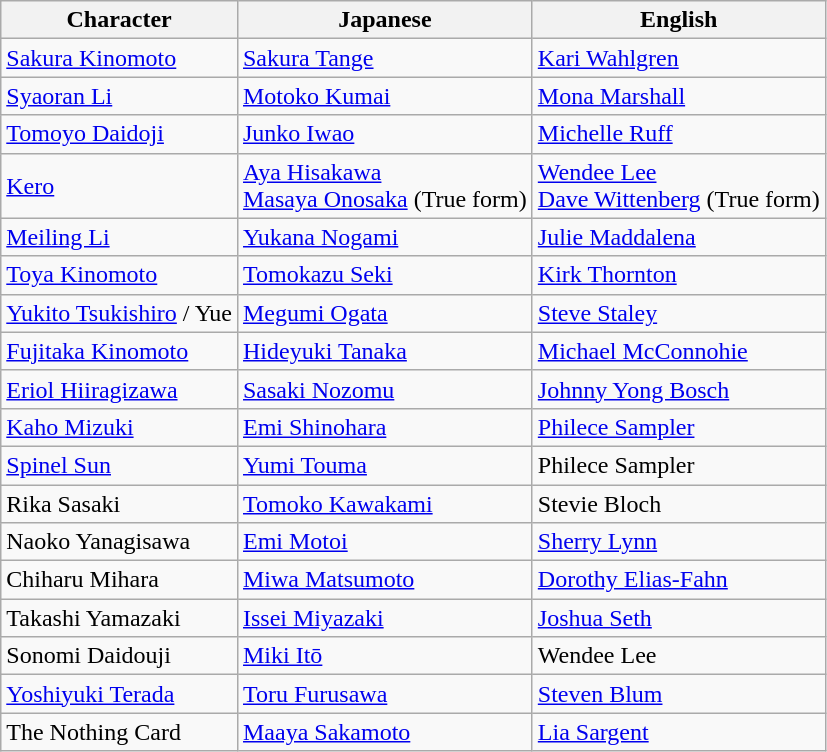<table class="wikitable">
<tr>
<th>Character</th>
<th>Japanese</th>
<th>English</th>
</tr>
<tr>
<td><a href='#'>Sakura Kinomoto</a></td>
<td><a href='#'>Sakura Tange</a></td>
<td><a href='#'>Kari Wahlgren</a></td>
</tr>
<tr>
<td><a href='#'>Syaoran Li</a></td>
<td><a href='#'>Motoko Kumai</a></td>
<td><a href='#'>Mona Marshall</a></td>
</tr>
<tr>
<td><a href='#'>Tomoyo Daidoji</a></td>
<td><a href='#'>Junko Iwao</a></td>
<td><a href='#'>Michelle Ruff</a></td>
</tr>
<tr>
<td><a href='#'>Kero</a></td>
<td><a href='#'>Aya Hisakawa</a><br><a href='#'>Masaya Onosaka</a> (True form)</td>
<td><a href='#'>Wendee Lee</a><br><a href='#'>Dave Wittenberg</a> (True form)</td>
</tr>
<tr>
<td><a href='#'>Meiling Li</a></td>
<td><a href='#'>Yukana Nogami</a></td>
<td><a href='#'>Julie Maddalena</a></td>
</tr>
<tr>
<td><a href='#'>Toya Kinomoto</a></td>
<td><a href='#'>Tomokazu Seki</a></td>
<td><a href='#'>Kirk Thornton</a></td>
</tr>
<tr>
<td><a href='#'>Yukito Tsukishiro</a> / Yue</td>
<td><a href='#'>Megumi Ogata</a></td>
<td><a href='#'>Steve Staley</a></td>
</tr>
<tr>
<td><a href='#'>Fujitaka Kinomoto</a></td>
<td><a href='#'>Hideyuki Tanaka</a></td>
<td><a href='#'>Michael McConnohie</a></td>
</tr>
<tr>
<td><a href='#'>Eriol Hiiragizawa</a></td>
<td><a href='#'>Sasaki Nozomu</a></td>
<td><a href='#'>Johnny Yong Bosch</a></td>
</tr>
<tr>
<td><a href='#'>Kaho Mizuki</a></td>
<td><a href='#'>Emi Shinohara</a></td>
<td><a href='#'>Philece Sampler</a></td>
</tr>
<tr>
<td><a href='#'>Spinel Sun</a></td>
<td><a href='#'>Yumi Touma</a></td>
<td>Philece Sampler</td>
</tr>
<tr>
<td>Rika Sasaki</td>
<td><a href='#'>Tomoko Kawakami</a></td>
<td>Stevie Bloch</td>
</tr>
<tr>
<td>Naoko Yanagisawa</td>
<td><a href='#'>Emi Motoi</a></td>
<td><a href='#'>Sherry Lynn</a></td>
</tr>
<tr>
<td>Chiharu Mihara</td>
<td><a href='#'>Miwa Matsumoto</a></td>
<td><a href='#'>Dorothy Elias-Fahn</a></td>
</tr>
<tr>
<td>Takashi Yamazaki</td>
<td><a href='#'>Issei Miyazaki</a></td>
<td><a href='#'>Joshua Seth</a></td>
</tr>
<tr>
<td>Sonomi Daidouji</td>
<td><a href='#'>Miki Itō</a></td>
<td>Wendee Lee</td>
</tr>
<tr>
<td><a href='#'>Yoshiyuki Terada</a></td>
<td><a href='#'>Toru Furusawa</a></td>
<td><a href='#'>Steven Blum</a></td>
</tr>
<tr>
<td>The Nothing Card</td>
<td><a href='#'>Maaya Sakamoto</a></td>
<td><a href='#'>Lia Sargent</a></td>
</tr>
</table>
